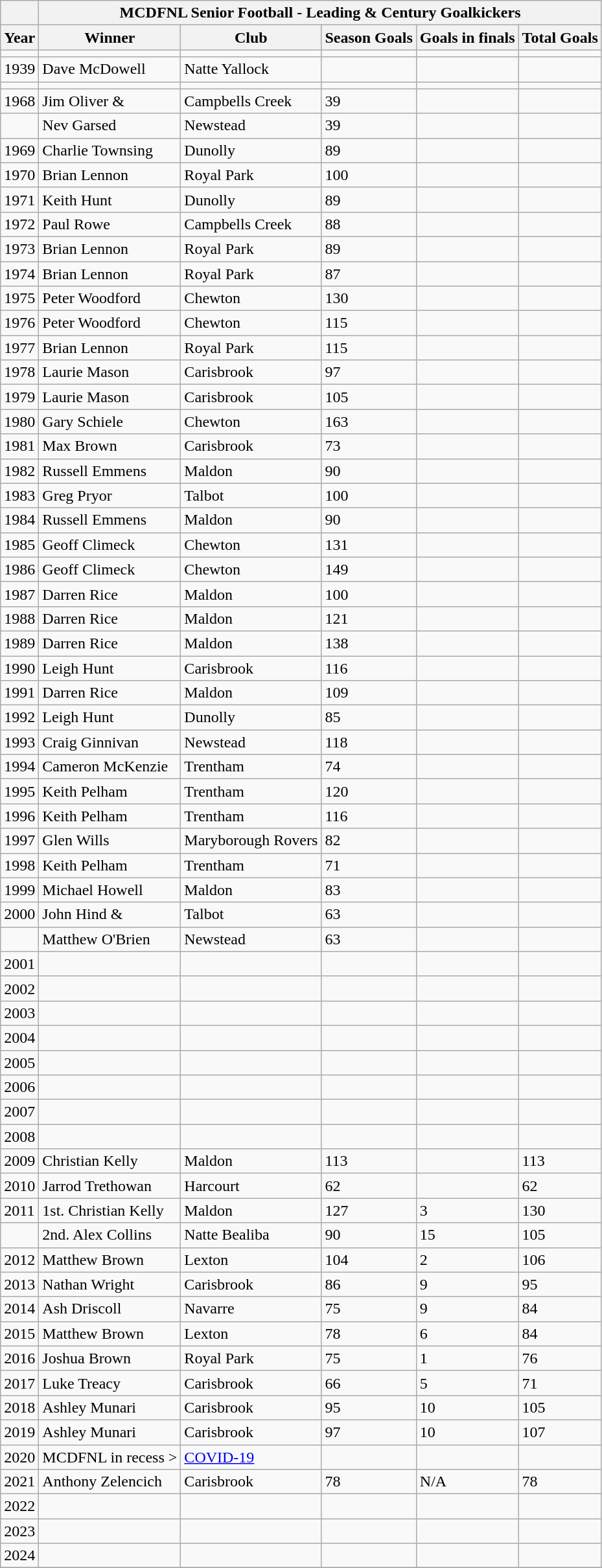<table class="wikitable collapsible collapsed">
<tr>
<th></th>
<th colspan=9>MCDFNL Senior Football - Leading & Century Goalkickers</th>
</tr>
<tr>
<th>Year</th>
<th>Winner</th>
<th>Club</th>
<th>Season Goals</th>
<th>Goals in finals</th>
<th>Total Goals</th>
</tr>
<tr>
<td></td>
<td></td>
<td></td>
<td></td>
<td></td>
<td></td>
</tr>
<tr>
<td>1939</td>
<td>Dave McDowell</td>
<td>Natte Yallock</td>
<td></td>
<td></td>
<td></td>
</tr>
<tr>
<td></td>
<td></td>
<td></td>
<td></td>
<td></td>
<td></td>
</tr>
<tr>
<td>1968</td>
<td>Jim Oliver &</td>
<td>Campbells Creek</td>
<td>39</td>
<td></td>
<td></td>
</tr>
<tr>
<td></td>
<td>Nev Garsed</td>
<td>Newstead</td>
<td>39</td>
<td></td>
<td></td>
</tr>
<tr>
<td>1969</td>
<td>Charlie Townsing</td>
<td>Dunolly</td>
<td>89</td>
<td></td>
<td></td>
</tr>
<tr>
<td>1970</td>
<td>Brian Lennon</td>
<td>Royal Park</td>
<td>100</td>
<td></td>
<td></td>
</tr>
<tr>
<td>1971</td>
<td>Keith Hunt</td>
<td>Dunolly</td>
<td>89</td>
<td></td>
<td></td>
</tr>
<tr>
<td>1972</td>
<td>Paul Rowe</td>
<td>Campbells Creek</td>
<td>88</td>
<td></td>
<td></td>
</tr>
<tr>
<td>1973</td>
<td>Brian Lennon</td>
<td>Royal Park</td>
<td>89</td>
<td></td>
<td></td>
</tr>
<tr>
<td>1974</td>
<td>Brian Lennon</td>
<td>Royal Park</td>
<td>87</td>
<td></td>
<td></td>
</tr>
<tr>
<td>1975</td>
<td>Peter Woodford</td>
<td>Chewton</td>
<td>130</td>
<td></td>
<td></td>
</tr>
<tr>
<td>1976</td>
<td>Peter Woodford</td>
<td>Chewton</td>
<td>115</td>
<td></td>
<td></td>
</tr>
<tr>
<td>1977</td>
<td>Brian Lennon</td>
<td>Royal Park</td>
<td>115</td>
<td></td>
<td></td>
</tr>
<tr>
<td>1978</td>
<td>Laurie Mason</td>
<td>Carisbrook</td>
<td>97</td>
<td></td>
<td></td>
</tr>
<tr>
<td>1979</td>
<td>Laurie Mason</td>
<td>Carisbrook</td>
<td>105</td>
<td></td>
<td></td>
</tr>
<tr>
<td>1980</td>
<td>Gary Schiele</td>
<td>Chewton</td>
<td>163</td>
<td></td>
<td></td>
</tr>
<tr>
<td>1981</td>
<td>Max Brown</td>
<td>Carisbrook</td>
<td>73</td>
<td></td>
<td></td>
</tr>
<tr>
<td>1982</td>
<td>Russell Emmens</td>
<td>Maldon</td>
<td>90</td>
<td></td>
<td></td>
</tr>
<tr>
<td>1983</td>
<td>Greg Pryor</td>
<td>Talbot</td>
<td>100</td>
<td></td>
<td></td>
</tr>
<tr>
<td>1984</td>
<td>Russell Emmens</td>
<td>Maldon</td>
<td>90</td>
<td></td>
<td></td>
</tr>
<tr>
<td>1985</td>
<td>Geoff Climeck</td>
<td>Chewton</td>
<td>131</td>
<td></td>
<td></td>
</tr>
<tr>
<td>1986</td>
<td>Geoff Climeck</td>
<td>Chewton</td>
<td>149</td>
<td></td>
<td></td>
</tr>
<tr>
<td>1987</td>
<td>Darren Rice</td>
<td>Maldon</td>
<td>100</td>
<td></td>
<td></td>
</tr>
<tr>
<td>1988</td>
<td>Darren Rice</td>
<td>Maldon</td>
<td>121</td>
<td></td>
<td></td>
</tr>
<tr>
<td>1989</td>
<td>Darren Rice</td>
<td>Maldon</td>
<td>138</td>
<td></td>
<td></td>
</tr>
<tr>
<td>1990</td>
<td>Leigh Hunt</td>
<td>Carisbrook</td>
<td>116</td>
<td></td>
<td></td>
</tr>
<tr>
<td>1991</td>
<td>Darren Rice</td>
<td>Maldon</td>
<td>109</td>
<td></td>
<td></td>
</tr>
<tr>
<td>1992</td>
<td>Leigh Hunt</td>
<td>Dunolly</td>
<td>85</td>
<td></td>
<td></td>
</tr>
<tr>
<td>1993</td>
<td>Craig Ginnivan</td>
<td>Newstead</td>
<td>118</td>
<td></td>
<td></td>
</tr>
<tr>
<td>1994</td>
<td>Cameron McKenzie</td>
<td>Trentham</td>
<td>74</td>
<td></td>
<td></td>
</tr>
<tr>
<td>1995</td>
<td>Keith Pelham</td>
<td>Trentham</td>
<td>120</td>
<td></td>
<td></td>
</tr>
<tr>
<td>1996</td>
<td>Keith Pelham</td>
<td>Trentham</td>
<td>116</td>
<td></td>
<td></td>
</tr>
<tr>
<td>1997</td>
<td>Glen Wills</td>
<td>Maryborough Rovers</td>
<td>82</td>
<td></td>
<td></td>
</tr>
<tr>
<td>1998</td>
<td>Keith Pelham</td>
<td>Trentham</td>
<td>71</td>
<td></td>
<td></td>
</tr>
<tr>
<td>1999</td>
<td>Michael Howell</td>
<td>Maldon</td>
<td>83</td>
<td></td>
<td></td>
</tr>
<tr>
<td>2000</td>
<td>John Hind &</td>
<td>Talbot</td>
<td>63</td>
<td></td>
<td></td>
</tr>
<tr>
<td></td>
<td>Matthew O'Brien</td>
<td>Newstead</td>
<td>63</td>
<td></td>
<td></td>
</tr>
<tr>
<td>2001</td>
<td></td>
<td></td>
<td></td>
<td></td>
<td></td>
</tr>
<tr>
<td>2002</td>
<td></td>
<td></td>
<td></td>
<td></td>
<td></td>
</tr>
<tr>
<td>2003</td>
<td></td>
<td></td>
<td></td>
<td></td>
<td></td>
</tr>
<tr>
<td>2004</td>
<td></td>
<td></td>
<td></td>
<td></td>
<td></td>
</tr>
<tr>
<td>2005</td>
<td></td>
<td></td>
<td></td>
<td></td>
<td></td>
</tr>
<tr>
<td>2006</td>
<td></td>
<td></td>
<td></td>
<td></td>
<td></td>
</tr>
<tr>
<td>2007</td>
<td></td>
<td></td>
<td></td>
<td></td>
<td></td>
</tr>
<tr>
<td>2008</td>
<td></td>
<td></td>
<td></td>
<td></td>
<td></td>
</tr>
<tr>
<td>2009</td>
<td>Christian Kelly</td>
<td>Maldon</td>
<td>113</td>
<td></td>
<td>113</td>
</tr>
<tr>
<td>2010</td>
<td>Jarrod Trethowan</td>
<td>Harcourt</td>
<td>62</td>
<td></td>
<td>62</td>
</tr>
<tr>
<td>2011</td>
<td>1st. Christian Kelly</td>
<td>Maldon</td>
<td>127</td>
<td>3</td>
<td>130</td>
</tr>
<tr>
<td></td>
<td>2nd. Alex Collins</td>
<td>Natte Bealiba</td>
<td>90</td>
<td>15</td>
<td>105</td>
</tr>
<tr>
<td>2012</td>
<td>Matthew Brown</td>
<td>Lexton</td>
<td>104</td>
<td>2</td>
<td>106</td>
</tr>
<tr>
<td>2013</td>
<td>Nathan Wright</td>
<td>Carisbrook</td>
<td>86</td>
<td>9</td>
<td>95</td>
</tr>
<tr>
<td>2014</td>
<td>Ash Driscoll</td>
<td>Navarre</td>
<td>75</td>
<td>9</td>
<td>84</td>
</tr>
<tr>
<td>2015</td>
<td>Matthew Brown</td>
<td>Lexton</td>
<td>78</td>
<td>6</td>
<td>84</td>
</tr>
<tr>
<td>2016</td>
<td>Joshua Brown</td>
<td>Royal Park</td>
<td>75</td>
<td>1</td>
<td>76</td>
</tr>
<tr>
<td>2017</td>
<td>Luke Treacy</td>
<td>Carisbrook</td>
<td>66</td>
<td>5</td>
<td>71</td>
</tr>
<tr>
<td>2018</td>
<td>Ashley Munari</td>
<td>Carisbrook</td>
<td>95</td>
<td>10</td>
<td>105</td>
</tr>
<tr>
<td>2019</td>
<td>Ashley Munari</td>
<td>Carisbrook</td>
<td>97</td>
<td>10</td>
<td>107</td>
</tr>
<tr>
<td>2020</td>
<td>MCDFNL in recess ></td>
<td><a href='#'>COVID-19</a></td>
<td></td>
<td></td>
<td></td>
</tr>
<tr>
<td>2021</td>
<td>Anthony Zelencich</td>
<td>Carisbrook</td>
<td>78</td>
<td>N/A</td>
<td>78</td>
</tr>
<tr>
<td>2022</td>
<td></td>
<td></td>
<td></td>
<td></td>
<td></td>
</tr>
<tr>
<td>2023</td>
<td></td>
<td></td>
<td></td>
<td></td>
<td></td>
</tr>
<tr>
<td>2024</td>
<td></td>
<td></td>
<td></td>
<td></td>
<td></td>
</tr>
<tr>
</tr>
</table>
